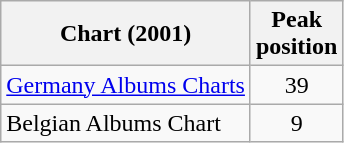<table class="wikitable">
<tr>
<th align="left">Chart (2001)</th>
<th align="left">Peak<br>position</th>
</tr>
<tr>
<td align="left"><a href='#'>Germany Albums Charts</a></td>
<td style="text-align:center;">39</td>
</tr>
<tr>
<td align="left">Belgian Albums Chart</td>
<td style="text-align:center;">9</td>
</tr>
</table>
